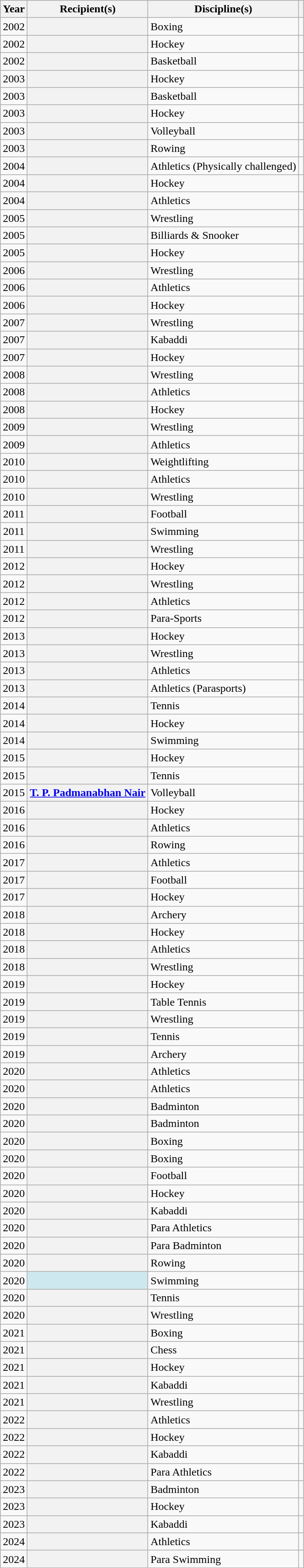<table class="wikitable plainrowheaders sortable">
<tr>
<th scope="col">Year</th>
<th scope="col">Recipient(s)</th>
<th scope="col">Discipline(s)</th>
<th scope="col" class="unsortable" style="text-align:center;"></th>
</tr>
<tr>
<td style="text-align:center;">2002</td>
<th scope="row"></th>
<td>Boxing</td>
<td align="center"></td>
</tr>
<tr>
<td style="text-align:center;">2002</td>
<th scope="row"></th>
<td>Hockey</td>
<td align="center"></td>
</tr>
<tr>
<td style="text-align:center;">2002</td>
<th scope="row"></th>
<td>Basketball</td>
<td align="center"></td>
</tr>
<tr>
<td style="text-align:center;">2003</td>
<th scope="row"></th>
<td>Hockey</td>
<td align="center"></td>
</tr>
<tr>
<td style="text-align:center;">2003</td>
<th scope="row"></th>
<td>Basketball</td>
<td align="center"></td>
</tr>
<tr>
<td style="text-align:center;">2003</td>
<th scope="row"></th>
<td>Hockey</td>
<td align="center"></td>
</tr>
<tr>
<td style="text-align:center;">2003</td>
<th scope="row"></th>
<td>Volleyball</td>
<td align="center"></td>
</tr>
<tr>
<td style="text-align:center;">2003</td>
<th scope="row"></th>
<td>Rowing</td>
<td align="center"></td>
</tr>
<tr>
<td style="text-align:center;">2004</td>
<th scope="row"></th>
<td>Athletics (Physically challenged)</td>
<td align="center"></td>
</tr>
<tr>
<td style="text-align:center;">2004</td>
<th scope="row"></th>
<td>Hockey</td>
<td align="center"></td>
</tr>
<tr>
<td style="text-align:center;">2004</td>
<th scope="row"></th>
<td>Athletics</td>
<td align="center"></td>
</tr>
<tr>
<td style="text-align:center;">2005</td>
<th scope="row"></th>
<td>Wrestling</td>
<td align="center"></td>
</tr>
<tr>
<td style="text-align:center;">2005</td>
<th scope="row"></th>
<td>Billiards & Snooker</td>
<td align="center"></td>
</tr>
<tr>
<td style="text-align:center;">2005</td>
<th scope="row"></th>
<td>Hockey</td>
<td align="center"></td>
</tr>
<tr>
<td style="text-align:center;">2006</td>
<th scope="row"></th>
<td>Wrestling</td>
<td align="center"></td>
</tr>
<tr>
<td style="text-align:center;">2006</td>
<th scope="row"></th>
<td>Athletics</td>
<td align="center"></td>
</tr>
<tr>
<td style="text-align:center;">2006</td>
<th scope="row"></th>
<td>Hockey</td>
<td align="center"></td>
</tr>
<tr>
<td style="text-align:center;">2007</td>
<th scope="row"></th>
<td>Wrestling</td>
<td align="center"></td>
</tr>
<tr>
<td style="text-align:center;">2007</td>
<th scope="row"></th>
<td>Kabaddi</td>
<td align="center"></td>
</tr>
<tr>
<td style="text-align:center;">2007</td>
<th scope="row"></th>
<td>Hockey</td>
<td align="center"></td>
</tr>
<tr>
<td style="text-align:center;">2008</td>
<th scope="row"></th>
<td>Wrestling</td>
<td align="center"></td>
</tr>
<tr>
<td style="text-align:center;">2008</td>
<th scope="row"></th>
<td>Athletics</td>
<td align="center"></td>
</tr>
<tr>
<td style="text-align:center;">2008</td>
<th scope="row"></th>
<td>Hockey</td>
<td align="center"></td>
</tr>
<tr>
<td style="text-align:center;">2009</td>
<th scope="row"></th>
<td>Wrestling</td>
<td align="center"></td>
</tr>
<tr>
<td style="text-align:center;">2009</td>
<th scope="row"></th>
<td>Athletics</td>
<td align="center"></td>
</tr>
<tr>
<td style="text-align:center;">2010</td>
<th scope="row"></th>
<td>Weightlifting</td>
<td align="center"></td>
</tr>
<tr>
<td style="text-align:center;">2010</td>
<th scope="row"></th>
<td>Athletics</td>
<td align="center"></td>
</tr>
<tr>
<td style="text-align:center;">2010</td>
<th scope="row"></th>
<td>Wrestling</td>
<td align="center"></td>
</tr>
<tr>
<td style="text-align:center;">2011</td>
<th scope="row"></th>
<td>Football</td>
<td align="center"></td>
</tr>
<tr>
<td style="text-align:center;">2011</td>
<th scope="row"></th>
<td>Swimming</td>
<td align="center"></td>
</tr>
<tr>
<td style="text-align:center;">2011</td>
<th scope="row"></th>
<td>Wrestling</td>
<td align="center"></td>
</tr>
<tr>
<td style="text-align:center;">2012</td>
<th scope="row"></th>
<td>Hockey</td>
<td align="center"></td>
</tr>
<tr>
<td style="text-align:center;">2012</td>
<th scope="row"></th>
<td>Wrestling</td>
<td align="center"></td>
</tr>
<tr>
<td style="text-align:center;">2012</td>
<th scope="row"></th>
<td>Athletics</td>
<td align="center"></td>
</tr>
<tr>
<td style="text-align:center;">2012</td>
<th scope="row"></th>
<td>Para-Sports</td>
<td align="center"></td>
</tr>
<tr>
<td style="text-align:center;">2013</td>
<th scope="row"></th>
<td>Hockey</td>
<td align="center"></td>
</tr>
<tr>
<td style="text-align:center;">2013</td>
<th scope="row"></th>
<td>Wrestling</td>
<td align="center"></td>
</tr>
<tr>
<td style="text-align:center;">2013</td>
<th scope="row"></th>
<td>Athletics</td>
<td align="center"></td>
</tr>
<tr>
<td style="text-align:center;">2013</td>
<th scope="row"></th>
<td>Athletics (Parasports)</td>
<td align="center"></td>
</tr>
<tr>
<td style="text-align:center;">2014</td>
<th scope="row"></th>
<td>Tennis</td>
<td align="center"></td>
</tr>
<tr>
<td style="text-align:center;">2014</td>
<th scope="row"></th>
<td>Hockey</td>
<td align="center"></td>
</tr>
<tr>
<td style="text-align:center;">2014</td>
<th scope="row"></th>
<td>Swimming</td>
<td align="center"></td>
</tr>
<tr>
<td style="text-align:center;">2015</td>
<th scope="row"></th>
<td>Hockey</td>
<td align="center"></td>
</tr>
<tr>
<td style="text-align:center;">2015</td>
<th scope="row"></th>
<td>Tennis</td>
<td align="center"></td>
</tr>
<tr>
<td style="text-align:center;">2015</td>
<th scope="row"><a href='#'>T. P. Padmanabhan Nair</a></th>
<td>Volleyball</td>
<td align="center"></td>
</tr>
<tr>
<td style="text-align:center;">2016</td>
<th scope="row"></th>
<td>Hockey</td>
<td align="center"></td>
</tr>
<tr>
<td style="text-align:center;">2016</td>
<th scope="row"></th>
<td>Athletics</td>
<td align="center"></td>
</tr>
<tr>
<td style="text-align:center;">2016</td>
<th scope="row"></th>
<td>Rowing</td>
<td align="center"></td>
</tr>
<tr>
<td style="text-align:center;">2017</td>
<th scope="row"></th>
<td>Athletics</td>
<td align="center"></td>
</tr>
<tr>
<td style="text-align:center;">2017</td>
<th scope="row"></th>
<td>Football</td>
<td align="center"></td>
</tr>
<tr>
<td style="text-align:center;">2017</td>
<th scope="row"></th>
<td>Hockey</td>
<td align="center"></td>
</tr>
<tr>
<td style="text-align:center;">2018</td>
<th scope="row"></th>
<td>Archery</td>
<td align="center"></td>
</tr>
<tr>
<td style="text-align:center;">2018</td>
<th scope="row"></th>
<td>Hockey</td>
<td align="center"></td>
</tr>
<tr>
<td style="text-align:center;">2018</td>
<th scope="row"></th>
<td>Athletics</td>
<td align="center"></td>
</tr>
<tr>
<td style="text-align:center;">2018</td>
<th scope="row"></th>
<td>Wrestling</td>
<td align="center"></td>
</tr>
<tr>
<td style="text-align:center;">2019</td>
<th scope="row"></th>
<td>Hockey</td>
<td align="center"></td>
</tr>
<tr>
<td style="text-align:center;">2019</td>
<th scope="row"></th>
<td>Table Tennis</td>
<td align="center"></td>
</tr>
<tr>
<td style="text-align:center;">2019</td>
<th scope="row"></th>
<td>Wrestling</td>
<td align="center"></td>
</tr>
<tr>
<td style="text-align:center;">2019</td>
<th scope="row"></th>
<td>Tennis</td>
<td align="center"></td>
</tr>
<tr>
<td style="text-align:center;">2019</td>
<th scope="row"></th>
<td>Archery</td>
<td align="center"></td>
</tr>
<tr>
<td style="text-align:center;">2020</td>
<th scope="row"></th>
<td>Athletics</td>
<td align="center"></td>
</tr>
<tr>
<td style="text-align:center;">2020</td>
<th scope="row"></th>
<td>Athletics</td>
<td align="center"></td>
</tr>
<tr>
<td style="text-align:center;">2020</td>
<th scope="row"></th>
<td>Badminton</td>
<td align="center"></td>
</tr>
<tr>
<td style="text-align:center;">2020</td>
<th scope="row"></th>
<td>Badminton</td>
<td align="center"></td>
</tr>
<tr>
<td style="text-align:center;">2020</td>
<th scope="row"></th>
<td>Boxing</td>
<td align="center"></td>
</tr>
<tr>
<td style="text-align:center;">2020</td>
<th scope="row"></th>
<td>Boxing</td>
<td align="center"></td>
</tr>
<tr>
<td style="text-align:center;">2020</td>
<th scope="row"></th>
<td>Football</td>
<td align="center"></td>
</tr>
<tr>
<td style="text-align:center;">2020</td>
<th scope="row"></th>
<td>Hockey</td>
<td align="center"></td>
</tr>
<tr>
<td style="text-align:center;">2020</td>
<th scope="row"></th>
<td>Kabaddi</td>
<td align="center"></td>
</tr>
<tr>
<td style="text-align:center;">2020</td>
<th scope="row"></th>
<td>Para Athletics</td>
<td align="center"></td>
</tr>
<tr>
<td style="text-align:center;">2020</td>
<th scope="row"></th>
<td>Para Badminton</td>
<td align="center"></td>
</tr>
<tr>
<td style="text-align:center;">2020</td>
<th scope="row"></th>
<td>Rowing</td>
<td align="center"></td>
</tr>
<tr>
<td style="text-align:center;">2020</td>
<th scope="row" style="background-color:#CEE8F0;"></th>
<td>Swimming</td>
<td align="center"></td>
</tr>
<tr>
<td style="text-align:center;">2020</td>
<th scope="row"></th>
<td>Tennis</td>
<td align="center"></td>
</tr>
<tr>
<td style="text-align:center;">2020</td>
<th scope="row"></th>
<td>Wrestling</td>
<td align="center"></td>
</tr>
<tr>
<td style="text-align:center;">2021</td>
<th scope="row"></th>
<td>Boxing</td>
<td align="center"></td>
</tr>
<tr>
<td style="text-align:center;">2021</td>
<th scope="row"></th>
<td>Chess</td>
<td align="center"></td>
</tr>
<tr>
<td style="text-align:center;">2021</td>
<th scope="row"></th>
<td>Hockey</td>
<td align="center"></td>
</tr>
<tr>
<td style="text-align:center;">2021</td>
<th scope="row"></th>
<td>Kabaddi</td>
<td align="center"></td>
</tr>
<tr>
<td style="text-align:center;">2021</td>
<th scope="row"></th>
<td>Wrestling</td>
<td align="center"></td>
</tr>
<tr>
<td style="text-align:center;">2022</td>
<th scope="row"></th>
<td>Athletics</td>
<td align="center"></td>
</tr>
<tr>
<td style="text-align:center;">2022</td>
<th scope="row"></th>
<td>Hockey</td>
<td align="center"></td>
</tr>
<tr>
<td style="text-align:center;">2022</td>
<th scope="row"></th>
<td>Kabaddi</td>
<td align="center"></td>
</tr>
<tr>
<td style="text-align:center;">2022</td>
<th scope="row"></th>
<td>Para Athletics</td>
<td align="center"></td>
</tr>
<tr>
<td style="text-align:center;">2023</td>
<th scope="row"></th>
<td>Badminton</td>
<td align="center"></td>
</tr>
<tr>
<td style="text-align:center;">2023</td>
<th scope="row"></th>
<td>Hockey</td>
<td align="center"></td>
</tr>
<tr>
<td style="text-align:center;">2023</td>
<th scope="row"></th>
<td>Kabaddi</td>
<td align="center"></td>
</tr>
<tr>
<td style="text-align:center;">2024</td>
<th scope="row"></th>
<td>Athletics</td>
<td align="center"></td>
</tr>
<tr>
<td style="text-align:center;">2024</td>
<th scope="row"></th>
<td>Para Swimming</td>
<td align="center"></td>
</tr>
</table>
